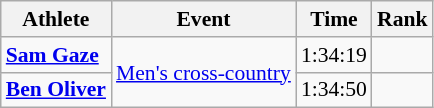<table class="wikitable" style="font-size:90%; text-align:center">
<tr>
<th>Athlete</th>
<th>Event</th>
<th>Time</th>
<th>Rank</th>
</tr>
<tr>
<td align=left><strong><a href='#'>Sam Gaze</a></strong></td>
<td align=left rowspan=2><a href='#'>Men's cross-country</a></td>
<td>1:34:19</td>
<td></td>
</tr>
<tr>
<td align=left><strong><a href='#'>Ben Oliver</a></strong></td>
<td>1:34:50</td>
<td></td>
</tr>
</table>
